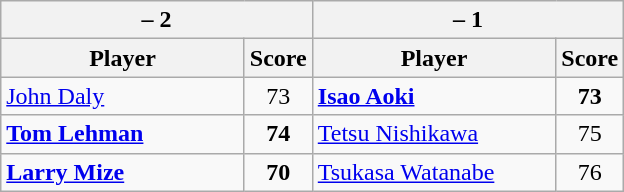<table class=wikitable>
<tr>
<th colspan=2> – 2</th>
<th colspan=2> – 1</th>
</tr>
<tr>
<th width=155>Player</th>
<th>Score</th>
<th width=155>Player</th>
<th>Score</th>
</tr>
<tr>
<td><a href='#'>John Daly</a></td>
<td align=center>73</td>
<td><strong><a href='#'>Isao Aoki</a></strong></td>
<td align=center><strong>73</strong></td>
</tr>
<tr>
<td><strong><a href='#'>Tom Lehman</a></strong></td>
<td align=center><strong>74</strong></td>
<td><a href='#'>Tetsu Nishikawa</a></td>
<td align=center>75</td>
</tr>
<tr>
<td><strong><a href='#'>Larry Mize</a></strong></td>
<td align=center><strong>70</strong></td>
<td><a href='#'>Tsukasa Watanabe</a></td>
<td align=center>76</td>
</tr>
</table>
